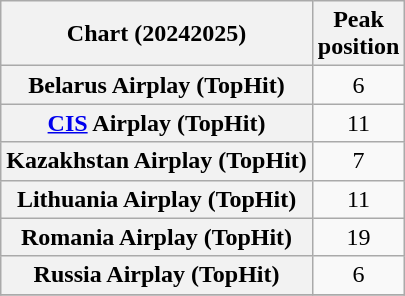<table class="wikitable sortable plainrowheaders" style="text-align:center">
<tr>
<th scope="col">Chart (20242025)</th>
<th scope="col">Peak<br>position</th>
</tr>
<tr>
<th scope="row">Belarus Airplay (TopHit)</th>
<td>6</td>
</tr>
<tr>
<th scope="row"><a href='#'>CIS</a> Airplay (TopHit)</th>
<td>11</td>
</tr>
<tr>
<th scope="row">Kazakhstan Airplay (TopHit)</th>
<td>7</td>
</tr>
<tr>
<th scope="row">Lithuania Airplay (TopHit)</th>
<td>11</td>
</tr>
<tr>
<th scope="row">Romania Airplay (TopHit)</th>
<td>19</td>
</tr>
<tr>
<th scope="row">Russia Airplay (TopHit)</th>
<td>6</td>
</tr>
<tr>
</tr>
</table>
